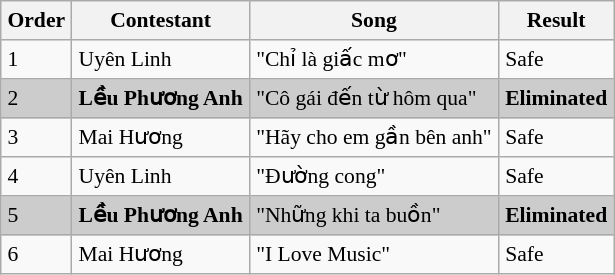<table border="8" cellpadding="4" cellspacing="0" style="margin:  1em 1em 1em 0; background: #f9f9f9; border: 1px #aaa  solid; border-collapse: collapse; font-size: 90%;">
<tr bgcolor="#f2f2f2">
<th>Order</th>
<th>Contestant</th>
<th>Song</th>
<th>Result</th>
</tr>
<tr>
<td>1</td>
<td>Uyên Linh</td>
<td>"Chỉ là giấc mơ"</td>
<td>Safe</td>
</tr>
<tr bgcolor="#CCCCCC">
<td>2</td>
<td><strong>Lều Phương Anh</strong></td>
<td>"Cô gái đến từ hôm qua"</td>
<td><strong>Eliminated</strong></td>
</tr>
<tr>
<td>3</td>
<td>Mai Hương</td>
<td>"Hãy cho em gần bên anh"</td>
<td>Safe</td>
</tr>
<tr>
<td>4</td>
<td>Uyên Linh</td>
<td>"Đường cong"</td>
<td>Safe</td>
</tr>
<tr bgcolor="#CCCCCC">
<td>5</td>
<td><strong>Lều Phương Anh</strong></td>
<td>"Những khi ta buồn"</td>
<td><strong>Eliminated</strong></td>
</tr>
<tr>
<td>6</td>
<td>Mai Hương</td>
<td>"I Love Music"</td>
<td>Safe</td>
</tr>
</table>
